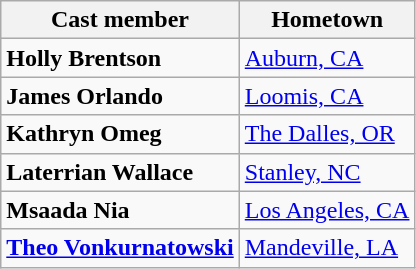<table class="wikitable">
<tr>
<th>Cast member</th>
<th>Hometown</th>
</tr>
<tr>
<td><strong>Holly Brentson</strong></td>
<td><a href='#'>Auburn, CA</a></td>
</tr>
<tr>
<td><strong>James Orlando</strong></td>
<td><a href='#'>Loomis, CA</a></td>
</tr>
<tr>
<td><strong>Kathryn Omeg</strong></td>
<td><a href='#'>The Dalles, OR</a></td>
</tr>
<tr>
<td><strong>Laterrian Wallace</strong></td>
<td><a href='#'>Stanley, NC</a></td>
</tr>
<tr>
<td><strong>Msaada Nia</strong></td>
<td><a href='#'>Los Angeles, CA</a></td>
</tr>
<tr>
<td><strong><a href='#'>Theo Vonkurnatowski</a></strong></td>
<td><a href='#'>Mandeville, LA</a></td>
</tr>
</table>
